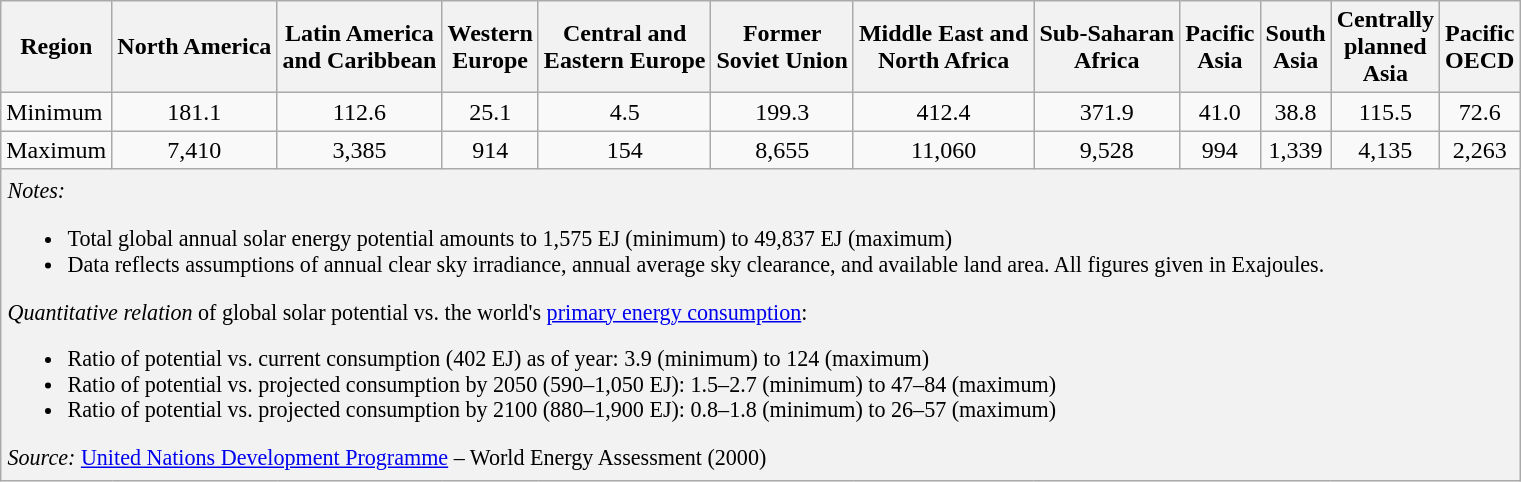<table class="wikitable" style="text-align: center;">
<tr>
<th>Region</th>
<th>North America</th>
<th>Latin America<br>and Caribbean</th>
<th>Western<br>Europe</th>
<th>Central and<br>Eastern Europe</th>
<th>Former<br>Soviet Union</th>
<th>Middle East and<br>North Africa</th>
<th>Sub-Saharan<br>Africa</th>
<th>Pacific<br>Asia</th>
<th>South<br>Asia</th>
<th>Centrally<br>planned<br>Asia</th>
<th>Pacific<br>OECD</th>
</tr>
<tr>
<td align=left>Minimum</td>
<td>181.1</td>
<td>112.6</td>
<td>25.1</td>
<td>4.5</td>
<td>199.3</td>
<td>412.4</td>
<td>371.9</td>
<td>41.0</td>
<td>38.8</td>
<td>115.5</td>
<td>72.6</td>
</tr>
<tr>
<td align=left>Maximum</td>
<td>7,410</td>
<td>3,385</td>
<td>914</td>
<td>154</td>
<td>8,655</td>
<td>11,060</td>
<td>9,528</td>
<td>994</td>
<td>1,339</td>
<td>4,135</td>
<td>2,263</td>
</tr>
<tr>
<th colspan=12 style="font-weight: normal; text-align: left; padding: 6px 4px; font-size: 92%;"><em>Notes:</em><br><ul><li>Total global annual solar energy potential amounts to 1,575 EJ (minimum) to 49,837 EJ (maximum)</li><li>Data reflects assumptions of annual clear sky irradiance, annual average sky clearance, and available land area. All figures given in Exajoules.</li></ul><em>Quantitative relation</em> of global solar potential vs. the world's <a href='#'>primary energy consumption</a>:<ul><li>Ratio of potential vs. current consumption (402 EJ) as of year: 3.9 (minimum) to 124 (maximum)</li><li>Ratio of potential vs. projected consumption by 2050 (590–1,050 EJ): 1.5–2.7 (minimum) to 47–84 (maximum)</li><li>Ratio of potential vs. projected consumption by 2100 (880–1,900 EJ): 0.8–1.8 (minimum) to 26–57 (maximum)</li></ul><em>Source:</em> <a href='#'>United Nations Development Programme</a> – World Energy Assessment (2000)</th>
</tr>
</table>
